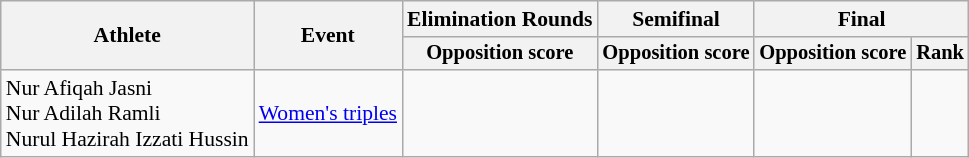<table class="wikitable" style="font-size:90%; text-align:center">
<tr>
<th rowspan="2">Athlete</th>
<th rowspan="2">Event</th>
<th>Elimination Rounds</th>
<th>Semifinal</th>
<th colspan="2">Final</th>
</tr>
<tr style="font-size:95%" align="center" ,>
<th>Opposition score</th>
<th>Opposition score</th>
<th>Opposition score</th>
<th>Rank</th>
</tr>
<tr align="center">
<td align="left">Nur Afiqah Jasni<br>Nur Adilah Ramli<br>Nurul Hazirah Izzati Hussin</td>
<td align="left"><a href='#'>Women's triples</a></td>
<td></td>
<td></td>
<td></td>
<td></td>
</tr>
</table>
